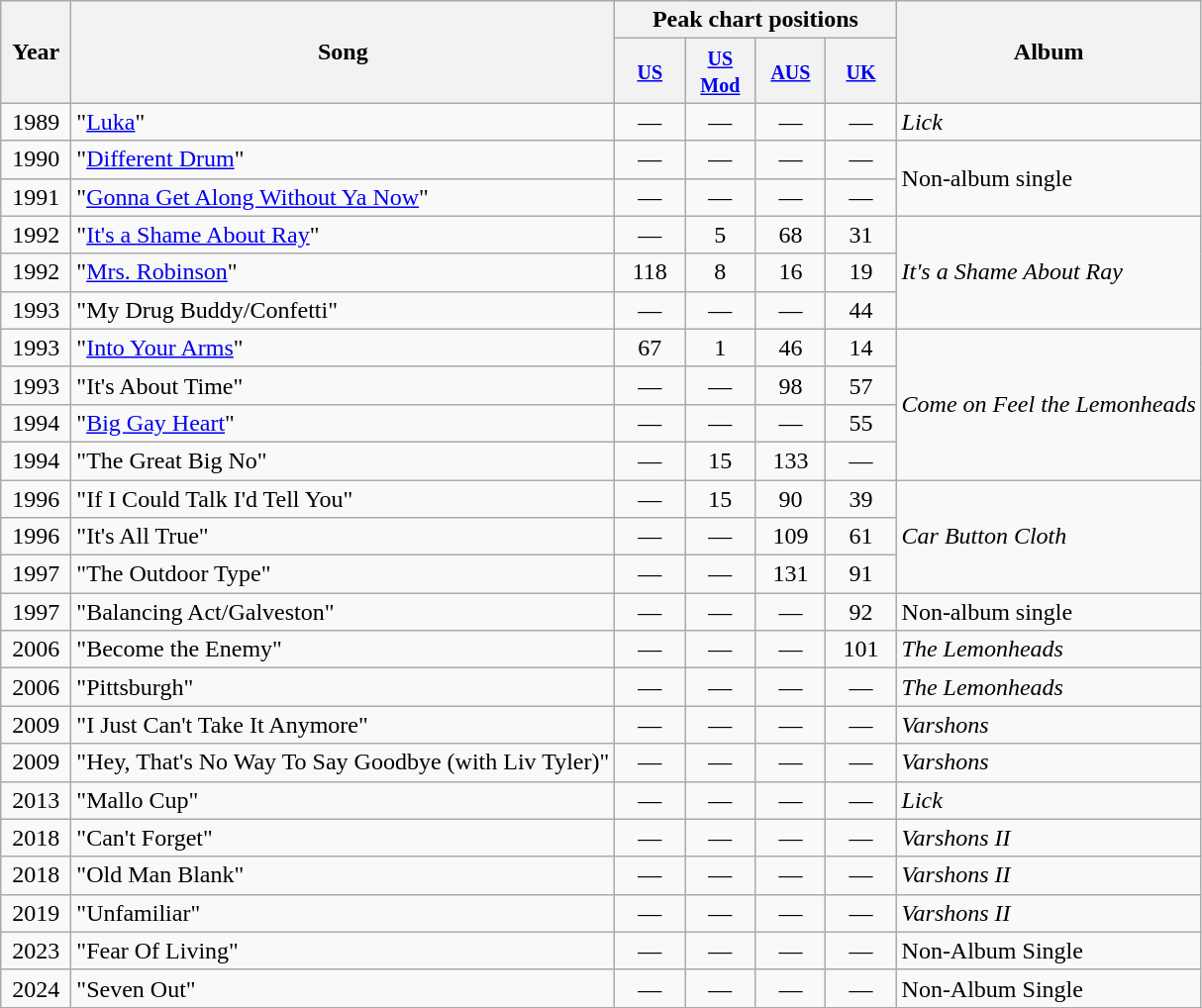<table class="wikitable">
<tr>
<th rowspan="2" width="40">Year</th>
<th rowspan="2">Song</th>
<th colspan="4">Peak chart positions</th>
<th rowspan="2">Album</th>
</tr>
<tr>
<th width="40"><small><a href='#'>US</a></small><br></th>
<th width="40"><small><a href='#'>US Mod</a></small><br></th>
<th width="40"><small><a href='#'>AUS</a></small><br></th>
<th width="40"><small><a href='#'>UK</a></small><br></th>
</tr>
<tr>
<td align="center">1989</td>
<td>"<a href='#'>Luka</a>"</td>
<td align="center">—</td>
<td align="center">—</td>
<td align="center">—</td>
<td align="center">—</td>
<td><em>Lick</em></td>
</tr>
<tr>
<td align="center">1990</td>
<td>"<a href='#'>Different Drum</a>"</td>
<td align="center">—</td>
<td align="center">—</td>
<td align="center">—</td>
<td align="center">—</td>
<td rowspan="2">Non-album single</td>
</tr>
<tr>
<td align="center">1991</td>
<td>"<a href='#'>Gonna Get Along Without Ya Now</a>"</td>
<td align="center">—</td>
<td align="center">—</td>
<td align="center">—</td>
<td align="center">—</td>
</tr>
<tr>
<td align="center">1992</td>
<td>"<a href='#'>It's a Shame About Ray</a>"</td>
<td align="center">—</td>
<td align="center">5</td>
<td align="center">68</td>
<td align="center">31</td>
<td rowspan="3"><em>It's a Shame About Ray</em></td>
</tr>
<tr>
<td align="center">1992</td>
<td>"<a href='#'>Mrs. Robinson</a>"</td>
<td align="center">118</td>
<td align="center">8</td>
<td align="center">16</td>
<td align="center">19</td>
</tr>
<tr>
<td align="center">1993</td>
<td>"My Drug Buddy/Confetti"</td>
<td align="center">—</td>
<td align="center">—</td>
<td align="center">—</td>
<td align="center">44</td>
</tr>
<tr>
<td align="center">1993</td>
<td>"<a href='#'>Into Your Arms</a>"</td>
<td align="center">67</td>
<td align="center">1</td>
<td align="center">46</td>
<td align="center">14</td>
<td rowspan="4"><em>Come on Feel the Lemonheads</em></td>
</tr>
<tr>
<td align="center">1993</td>
<td>"It's About Time"</td>
<td align="center">—</td>
<td align="center">—</td>
<td align="center">98</td>
<td align="center">57</td>
</tr>
<tr>
<td align="center">1994</td>
<td>"<a href='#'>Big Gay Heart</a>"</td>
<td align="center">—</td>
<td align="center">—</td>
<td align="center">—</td>
<td align="center">55</td>
</tr>
<tr>
<td align="center">1994</td>
<td>"The Great Big No"</td>
<td align="center">—</td>
<td align="center">15</td>
<td align="center">133</td>
<td align="center">—</td>
</tr>
<tr>
<td align="center">1996</td>
<td>"If I Could Talk I'd Tell You"</td>
<td align="center">—</td>
<td align="center">15</td>
<td align="center">90</td>
<td align="center">39</td>
<td rowspan="3"><em>Car Button Cloth</em></td>
</tr>
<tr>
<td align="center">1996</td>
<td>"It's All True"</td>
<td align="center">—</td>
<td align="center">—</td>
<td align="center">109</td>
<td align="center">61</td>
</tr>
<tr>
<td align="center">1997</td>
<td>"The Outdoor Type"</td>
<td align="center">—</td>
<td align="center">—</td>
<td align="center">131</td>
<td align="center">91</td>
</tr>
<tr>
<td align="center">1997</td>
<td>"Balancing Act/Galveston"</td>
<td align="center">—</td>
<td align="center">—</td>
<td align="center">—</td>
<td align="center">92</td>
<td>Non-album single</td>
</tr>
<tr>
<td align="center">2006</td>
<td>"Become the Enemy"</td>
<td align="center">—</td>
<td align="center">—</td>
<td align="center">—</td>
<td align="center">101</td>
<td><em>The Lemonheads</em></td>
</tr>
<tr>
<td align="center">2006</td>
<td>"Pittsburgh"</td>
<td align="center">—</td>
<td align="center">—</td>
<td align="center">—</td>
<td align="center">—</td>
<td><em>The Lemonheads</em></td>
</tr>
<tr>
<td align="center">2009</td>
<td>"I Just Can't Take It Anymore"</td>
<td align="center">—</td>
<td align="center">—</td>
<td align="center">—</td>
<td align="center">—</td>
<td><em>Varshons</em></td>
</tr>
<tr>
<td align="center">2009</td>
<td>"Hey, That's No Way To Say Goodbye (with Liv Tyler)"</td>
<td align="center">—</td>
<td align="center">—</td>
<td align="center">—</td>
<td align="center">—</td>
<td><em>Varshons</em></td>
</tr>
<tr>
<td align="center">2013</td>
<td>"Mallo Cup"</td>
<td align="center">—</td>
<td align="center">—</td>
<td align="center">—</td>
<td align="center">—</td>
<td><em>Lick</em></td>
</tr>
<tr>
<td align="center">2018</td>
<td>"Can't Forget"</td>
<td align="center">—</td>
<td align="center">—</td>
<td align="center">—</td>
<td align="center">—</td>
<td><em>Varshons II</em></td>
</tr>
<tr>
<td align="center">2018</td>
<td>"Old Man Blank"</td>
<td align="center">—</td>
<td align="center">—</td>
<td align="center">—</td>
<td align="center">—</td>
<td><em>Varshons II</em></td>
</tr>
<tr>
<td align="center">2019</td>
<td>"Unfamiliar"</td>
<td align="center">—</td>
<td align="center">—</td>
<td align="center">—</td>
<td align="center">—</td>
<td><em>Varshons II</em></td>
</tr>
<tr>
<td align="center">2023</td>
<td>"Fear Of Living"</td>
<td align="center">—</td>
<td align="center">—</td>
<td align="center">—</td>
<td align="center">—</td>
<td>Non-Album Single</td>
</tr>
<tr>
<td align="center">2024</td>
<td>"Seven Out"</td>
<td align="center">—</td>
<td align="center">—</td>
<td align="center">—</td>
<td align="center">—</td>
<td>Non-Album Single</td>
</tr>
<tr>
</tr>
</table>
